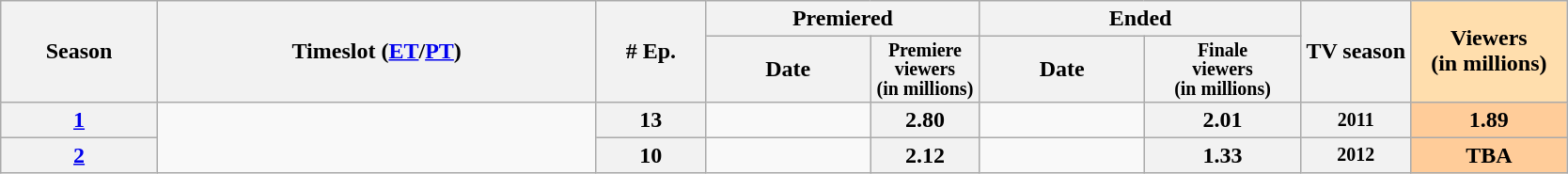<table class="wikitable">
<tr>
<th rowspan="2" style="width:10%;">Season</th>
<th rowspan="2" style="width:28%;">Timeslot (<a href='#'>ET</a>/<a href='#'>PT</a>)</th>
<th rowspan="2" style="width:7%;"># Ep.</th>
<th colspan="2">Premiered</th>
<th colspan="2">Ended</th>
<th rowspan="2" style="width:7%;">TV season</th>
<th rowspan="2" style="width:10%; background:#ffdead;">Viewers<br>(in millions)</th>
</tr>
<tr>
<th>Date</th>
<th style="width:7%; font-size:smaller; line-height:100%;" span>Premiere<br>viewers<br>(in millions)</th>
<th>Date</th>
<th style="width:10%; font-size:smaller; line-height:100%;" span>Finale<br>viewers<br>(in millions)</th>
</tr>
<tr>
<th><strong><a href='#'>1</a></strong></th>
<td rowspan="2" style="font-weight:normal;line-height:100%" span></td>
<th>13</th>
<td style="font-size:11px;line-height:110%"></td>
<th>2.80</th>
<td></td>
<th>2.01</th>
<th style="font-size:smaller">2011</th>
<th style="background:#fc9;">1.89</th>
</tr>
<tr>
<th><strong><a href='#'>2</a></strong></th>
<th>10</th>
<td style="font-size:11px;line-height:110%"></td>
<th>2.12</th>
<td></td>
<th>1.33</th>
<th style="font-size:smaller">2012</th>
<th style="background:#fc9;">TBA</th>
</tr>
</table>
